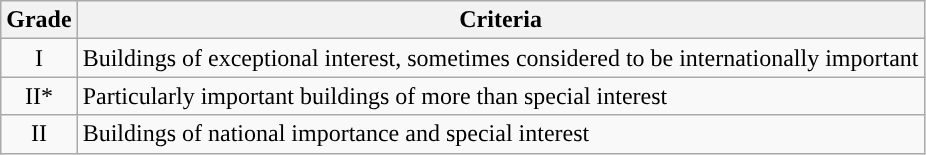<table class="wikitable">
<tr>
<th>Grade</th>
<th>Criteria</th>
</tr>
<tr>
<td align="center" >I</td>
<td>Buildings of exceptional interest, sometimes considered to be internationally important</td>
</tr>
<tr>
<td align="center" >II*</td>
<td>Particularly important buildings of more than special interest</td>
</tr>
<tr>
<td align="center" >II</td>
<td>Buildings of national importance and special interest</td>
</tr>
</table>
